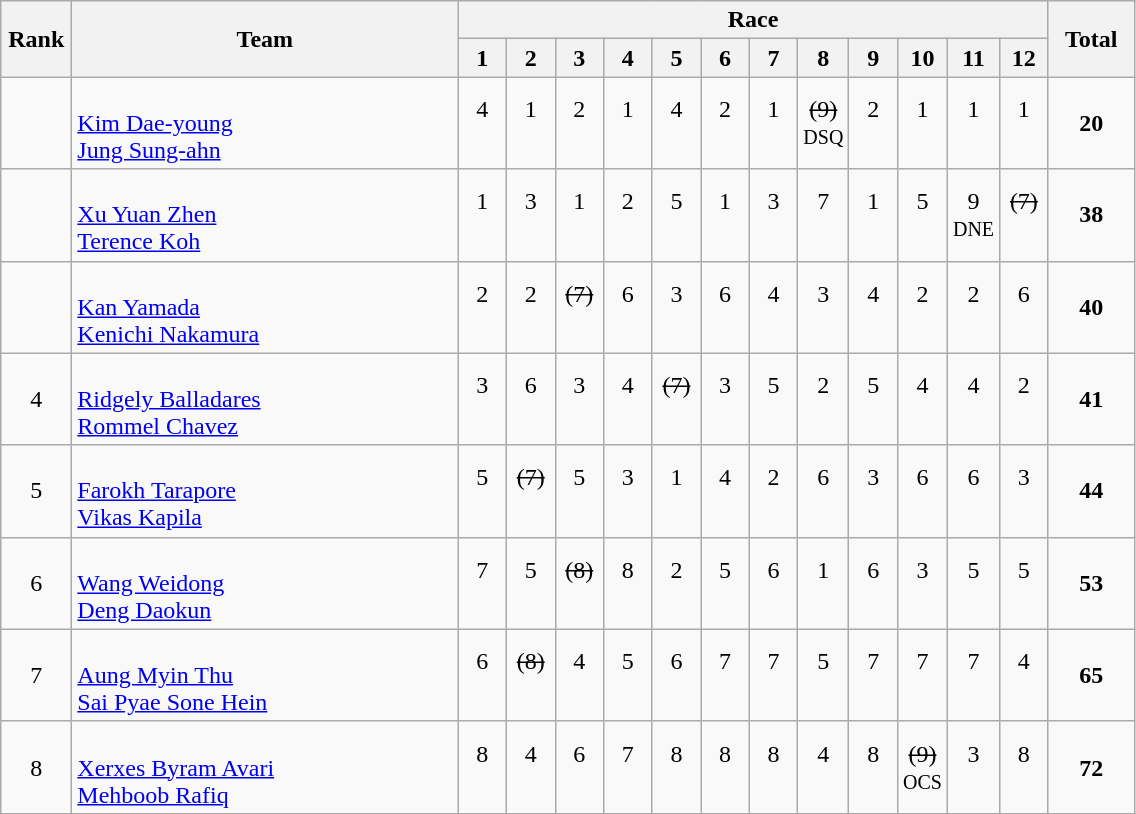<table | class="wikitable" style="text-align:center">
<tr>
<th rowspan="2" width=40>Rank</th>
<th rowspan="2" width=250>Team</th>
<th colspan="12">Race</th>
<th rowspan="2" width=50>Total</th>
</tr>
<tr>
<th width=25>1</th>
<th width=25>2</th>
<th width=25>3</th>
<th width=25>4</th>
<th width=25>5</th>
<th width=25>6</th>
<th width=25>7</th>
<th width=25>8</th>
<th width=25>9</th>
<th width=25>10</th>
<th width=25>11</th>
<th width=25>12</th>
</tr>
<tr>
<td></td>
<td align=left><br><a href='#'>Kim Dae-young</a><br><a href='#'>Jung Sung-ahn</a></td>
<td>4<br> </td>
<td>1<br> </td>
<td>2<br> </td>
<td>1<br> </td>
<td>4<br> </td>
<td>2<br> </td>
<td>1<br> </td>
<td><s>(9)</s><br><small>DSQ</small></td>
<td>2<br> </td>
<td>1<br> </td>
<td>1<br> </td>
<td>1<br> </td>
<td><strong>20</strong></td>
</tr>
<tr>
<td></td>
<td align=left><br><a href='#'>Xu Yuan Zhen</a><br><a href='#'>Terence Koh</a></td>
<td>1<br> </td>
<td>3<br> </td>
<td>1<br> </td>
<td>2<br> </td>
<td>5<br> </td>
<td>1<br> </td>
<td>3<br> </td>
<td>7<br> </td>
<td>1<br> </td>
<td>5<br> </td>
<td>9<br><small>DNE</small></td>
<td><s>(7)</s><br> </td>
<td><strong>38</strong></td>
</tr>
<tr>
<td></td>
<td align=left><br><a href='#'>Kan Yamada</a><br><a href='#'>Kenichi Nakamura</a></td>
<td>2<br> </td>
<td>2<br> </td>
<td><s>(7)</s><br> </td>
<td>6<br> </td>
<td>3<br> </td>
<td>6<br> </td>
<td>4<br> </td>
<td>3<br> </td>
<td>4<br> </td>
<td>2<br> </td>
<td>2<br> </td>
<td>6<br> </td>
<td><strong>40</strong></td>
</tr>
<tr>
<td>4</td>
<td align=left><br><a href='#'>Ridgely Balladares</a><br><a href='#'>Rommel Chavez</a></td>
<td>3<br> </td>
<td>6<br> </td>
<td>3<br> </td>
<td>4<br> </td>
<td><s>(7)</s><br> </td>
<td>3<br> </td>
<td>5<br> </td>
<td>2<br> </td>
<td>5<br> </td>
<td>4<br> </td>
<td>4<br> </td>
<td>2<br> </td>
<td><strong>41</strong></td>
</tr>
<tr>
<td>5</td>
<td align=left><br><a href='#'>Farokh Tarapore</a><br><a href='#'>Vikas Kapila</a></td>
<td>5<br> </td>
<td><s>(7)</s><br> </td>
<td>5<br> </td>
<td>3<br> </td>
<td>1<br> </td>
<td>4<br> </td>
<td>2<br> </td>
<td>6<br> </td>
<td>3<br> </td>
<td>6<br> </td>
<td>6<br> </td>
<td>3<br> </td>
<td><strong>44</strong></td>
</tr>
<tr>
<td>6</td>
<td align=left><br><a href='#'>Wang Weidong</a><br><a href='#'>Deng Daokun</a></td>
<td>7<br> </td>
<td>5<br> </td>
<td><s>(8)</s><br> </td>
<td>8<br> </td>
<td>2<br> </td>
<td>5<br> </td>
<td>6<br> </td>
<td>1<br> </td>
<td>6<br> </td>
<td>3<br> </td>
<td>5<br> </td>
<td>5<br> </td>
<td><strong>53</strong></td>
</tr>
<tr>
<td>7</td>
<td align=left><br><a href='#'>Aung Myin Thu</a><br><a href='#'>Sai Pyae Sone Hein</a></td>
<td>6<br> </td>
<td><s>(8)</s><br> </td>
<td>4<br> </td>
<td>5<br> </td>
<td>6<br> </td>
<td>7<br> </td>
<td>7<br> </td>
<td>5<br> </td>
<td>7<br> </td>
<td>7<br> </td>
<td>7<br> </td>
<td>4<br> </td>
<td><strong>65</strong></td>
</tr>
<tr>
<td>8</td>
<td align=left><br><a href='#'>Xerxes Byram Avari</a><br><a href='#'>Mehboob Rafiq</a></td>
<td>8<br> </td>
<td>4<br> </td>
<td>6<br> </td>
<td>7<br> </td>
<td>8<br> </td>
<td>8<br> </td>
<td>8<br> </td>
<td>4<br> </td>
<td>8<br> </td>
<td><s>(9)</s><br><small>OCS</small></td>
<td>3<br> </td>
<td>8<br> </td>
<td><strong>72</strong></td>
</tr>
</table>
